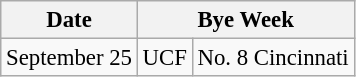<table class="wikitable" style="font-size:95%;">
<tr>
<th>Date</th>
<th colspan="2">Bye Week</th>
</tr>
<tr>
<td>September 25</td>
<td>UCF</td>
<td>No. 8 Cincinnati</td>
</tr>
</table>
